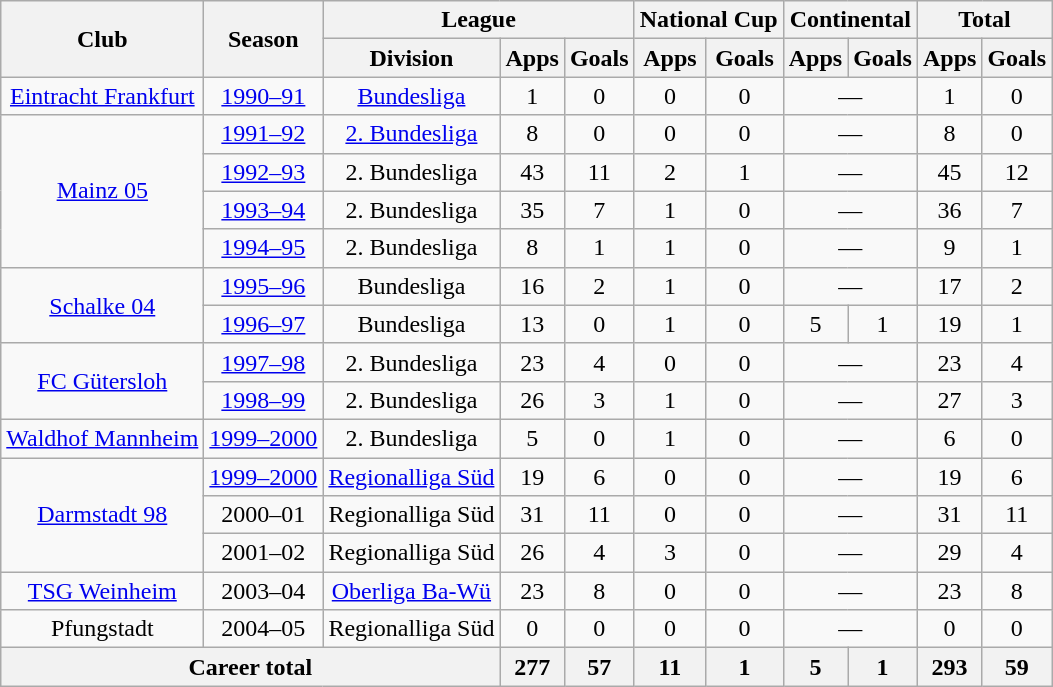<table class="wikitable" style="text-align:center">
<tr>
<th rowspan="2">Club</th>
<th rowspan="2">Season</th>
<th colspan="3">League</th>
<th colspan="2">National Cup</th>
<th colspan="2">Continental</th>
<th colspan="2">Total</th>
</tr>
<tr>
<th>Division</th>
<th>Apps</th>
<th>Goals</th>
<th>Apps</th>
<th>Goals</th>
<th>Apps</th>
<th>Goals</th>
<th>Apps</th>
<th>Goals</th>
</tr>
<tr>
<td><a href='#'>Eintracht Frankfurt</a></td>
<td><a href='#'>1990–91</a></td>
<td><a href='#'>Bundesliga</a></td>
<td>1</td>
<td>0</td>
<td>0</td>
<td>0</td>
<td colspan="2">—</td>
<td>1</td>
<td>0</td>
</tr>
<tr>
<td rowspan="4"><a href='#'>Mainz 05</a></td>
<td><a href='#'>1991–92</a></td>
<td><a href='#'>2. Bundesliga</a></td>
<td>8</td>
<td>0</td>
<td>0</td>
<td>0</td>
<td colspan="2">—</td>
<td>8</td>
<td>0</td>
</tr>
<tr>
<td><a href='#'>1992–93</a></td>
<td>2. Bundesliga</td>
<td>43</td>
<td>11</td>
<td>2</td>
<td>1</td>
<td colspan="2">—</td>
<td>45</td>
<td>12</td>
</tr>
<tr>
<td><a href='#'>1993–94</a></td>
<td>2. Bundesliga</td>
<td>35</td>
<td>7</td>
<td>1</td>
<td>0</td>
<td colspan="2">—</td>
<td>36</td>
<td>7</td>
</tr>
<tr>
<td><a href='#'>1994–95</a></td>
<td>2. Bundesliga</td>
<td>8</td>
<td>1</td>
<td>1</td>
<td>0</td>
<td colspan="2">—</td>
<td>9</td>
<td>1</td>
</tr>
<tr>
<td rowspan="2"><a href='#'>Schalke 04</a></td>
<td><a href='#'>1995–96</a></td>
<td>Bundesliga</td>
<td>16</td>
<td>2</td>
<td>1</td>
<td>0</td>
<td colspan="2">—</td>
<td>17</td>
<td>2</td>
</tr>
<tr>
<td><a href='#'>1996–97</a></td>
<td>Bundesliga</td>
<td>13</td>
<td>0</td>
<td>1</td>
<td>0</td>
<td>5</td>
<td>1</td>
<td>19</td>
<td>1</td>
</tr>
<tr>
<td rowspan="2"><a href='#'>FC Gütersloh</a></td>
<td><a href='#'>1997–98</a></td>
<td>2. Bundesliga</td>
<td>23</td>
<td>4</td>
<td>0</td>
<td>0</td>
<td colspan="2">—</td>
<td>23</td>
<td>4</td>
</tr>
<tr>
<td><a href='#'>1998–99</a></td>
<td>2. Bundesliga</td>
<td>26</td>
<td>3</td>
<td>1</td>
<td>0</td>
<td colspan="2">—</td>
<td>27</td>
<td>3</td>
</tr>
<tr>
<td><a href='#'>Waldhof Mannheim</a></td>
<td><a href='#'>1999–2000</a></td>
<td>2. Bundesliga</td>
<td>5</td>
<td>0</td>
<td>1</td>
<td>0</td>
<td colspan="2">—</td>
<td>6</td>
<td>0</td>
</tr>
<tr>
<td rowspan="3"><a href='#'>Darmstadt 98</a></td>
<td><a href='#'>1999–2000</a></td>
<td><a href='#'>Regionalliga Süd</a></td>
<td>19</td>
<td>6</td>
<td>0</td>
<td>0</td>
<td colspan="2">—</td>
<td>19</td>
<td>6</td>
</tr>
<tr>
<td>2000–01</td>
<td>Regionalliga Süd</td>
<td>31</td>
<td>11</td>
<td>0</td>
<td>0</td>
<td colspan="2">—</td>
<td>31</td>
<td>11</td>
</tr>
<tr>
<td>2001–02</td>
<td>Regionalliga Süd</td>
<td>26</td>
<td>4</td>
<td>3</td>
<td>0</td>
<td colspan="2">—</td>
<td>29</td>
<td>4</td>
</tr>
<tr>
<td><a href='#'>TSG Weinheim</a></td>
<td>2003–04</td>
<td><a href='#'>Oberliga Ba-Wü</a></td>
<td>23</td>
<td>8</td>
<td>0</td>
<td>0</td>
<td colspan="2">—</td>
<td>23</td>
<td>8</td>
</tr>
<tr>
<td>Pfungstadt</td>
<td>2004–05</td>
<td>Regionalliga Süd</td>
<td>0</td>
<td>0</td>
<td>0</td>
<td>0</td>
<td colspan="2">—</td>
<td>0</td>
<td>0</td>
</tr>
<tr>
<th colspan="3">Career total</th>
<th>277</th>
<th>57</th>
<th>11</th>
<th>1</th>
<th>5</th>
<th>1</th>
<th>293</th>
<th>59</th>
</tr>
</table>
